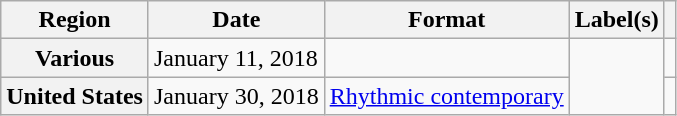<table class="wikitable sortable plainrowheaders">
<tr>
<th scope="col">Region</th>
<th scope="col">Date</th>
<th scope="col">Format</th>
<th scope="col">Label(s)</th>
<th scope="col"></th>
</tr>
<tr>
<th scope="row">Various</th>
<td>January 11, 2018</td>
<td></td>
<td rowspan="2"></td>
<td></td>
</tr>
<tr>
<th scope="row">United States</th>
<td>January 30, 2018</td>
<td><a href='#'>Rhythmic contemporary</a></td>
<td></td>
</tr>
</table>
